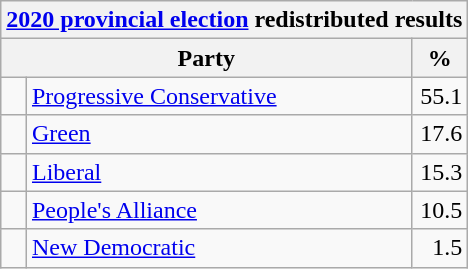<table class="wikitable">
<tr>
<th colspan="4"><a href='#'>2020 provincial election</a> redistributed results</th>
</tr>
<tr>
<th bgcolor="#DDDDFF" width="130px" colspan="2">Party</th>
<th bgcolor="#DDDDFF" width="30px">%</th>
</tr>
<tr>
<td> </td>
<td><a href='#'>Progressive Conservative</a></td>
<td align=right>55.1</td>
</tr>
<tr>
<td> </td>
<td><a href='#'>Green</a></td>
<td align=right>17.6</td>
</tr>
<tr>
<td> </td>
<td><a href='#'>Liberal</a></td>
<td align=right>15.3</td>
</tr>
<tr>
<td> </td>
<td><a href='#'>People's Alliance</a></td>
<td align=right>10.5</td>
</tr>
<tr>
<td> </td>
<td><a href='#'>New Democratic</a></td>
<td align=right>1.5</td>
</tr>
</table>
